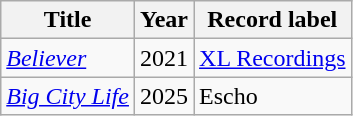<table class="wikitable">
<tr>
<th>Title</th>
<th>Year</th>
<th>Record label</th>
</tr>
<tr>
<td><em><a href='#'>Believer</a></em></td>
<td>2021</td>
<td><a href='#'>XL Recordings</a></td>
</tr>
<tr>
<td><em><a href='#'>Big City Life</a></em></td>
<td>2025</td>
<td>Escho</td>
</tr>
</table>
